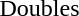<table>
<tr>
<td>Doubles</td>
<td></td>
<td></td>
<td></td>
</tr>
</table>
